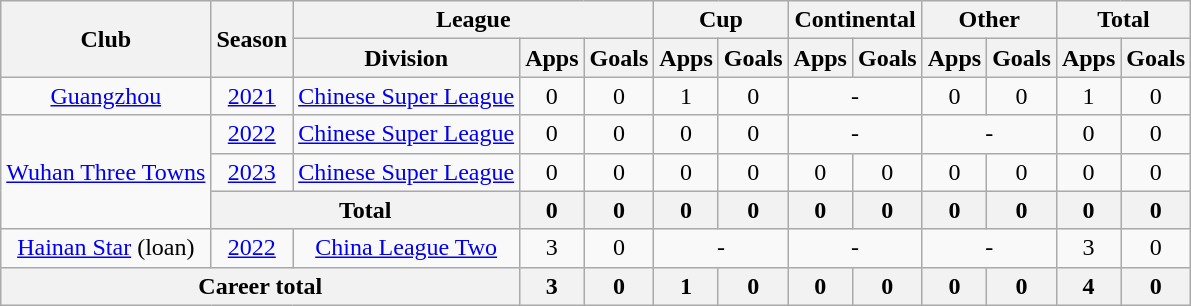<table class="wikitable" style="text-align: center">
<tr>
<th rowspan="2">Club</th>
<th rowspan="2">Season</th>
<th colspan="3">League</th>
<th colspan="2">Cup</th>
<th colspan="2">Continental</th>
<th colspan="2">Other</th>
<th colspan="2">Total</th>
</tr>
<tr>
<th>Division</th>
<th>Apps</th>
<th>Goals</th>
<th>Apps</th>
<th>Goals</th>
<th>Apps</th>
<th>Goals</th>
<th>Apps</th>
<th>Goals</th>
<th>Apps</th>
<th>Goals</th>
</tr>
<tr>
<td><a href='#'>Guangzhou</a></td>
<td><a href='#'>2021</a></td>
<td><a href='#'>Chinese Super League</a></td>
<td>0</td>
<td>0</td>
<td>1</td>
<td>0</td>
<td colspan="2">-</td>
<td>0</td>
<td>0</td>
<td>1</td>
<td>0</td>
</tr>
<tr>
<td rowspan=3><a href='#'>Wuhan Three Towns</a></td>
<td><a href='#'>2022</a></td>
<td><a href='#'>Chinese Super League</a></td>
<td>0</td>
<td>0</td>
<td>0</td>
<td>0</td>
<td colspan="2">-</td>
<td colspan="2">-</td>
<td>0</td>
<td>0</td>
</tr>
<tr>
<td><a href='#'>2023</a></td>
<td><a href='#'>Chinese Super League</a></td>
<td>0</td>
<td>0</td>
<td>0</td>
<td>0</td>
<td>0</td>
<td>0</td>
<td>0</td>
<td>0</td>
<td>0</td>
<td>0</td>
</tr>
<tr>
<th colspan=2>Total</th>
<th>0</th>
<th>0</th>
<th>0</th>
<th>0</th>
<th>0</th>
<th>0</th>
<th>0</th>
<th>0</th>
<th>0</th>
<th>0</th>
</tr>
<tr>
<td><a href='#'>Hainan Star</a> (loan)</td>
<td><a href='#'>2022</a></td>
<td><a href='#'>China League Two</a></td>
<td>3</td>
<td>0</td>
<td colspan="2">-</td>
<td colspan="2">-</td>
<td colspan="2">-</td>
<td>3</td>
<td>0</td>
</tr>
<tr>
<th colspan=3>Career total</th>
<th>3</th>
<th>0</th>
<th>1</th>
<th>0</th>
<th>0</th>
<th>0</th>
<th>0</th>
<th>0</th>
<th>4</th>
<th>0</th>
</tr>
</table>
